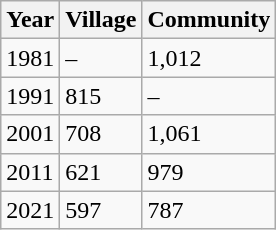<table class=wikitable>
<tr>
<th>Year</th>
<th>Village</th>
<th>Community</th>
</tr>
<tr>
<td>1981</td>
<td>–</td>
<td>1,012</td>
</tr>
<tr>
<td>1991</td>
<td>815</td>
<td>–</td>
</tr>
<tr>
<td>2001</td>
<td>708</td>
<td>1,061</td>
</tr>
<tr>
<td>2011</td>
<td>621</td>
<td>979</td>
</tr>
<tr>
<td>2021</td>
<td>597</td>
<td>787</td>
</tr>
</table>
